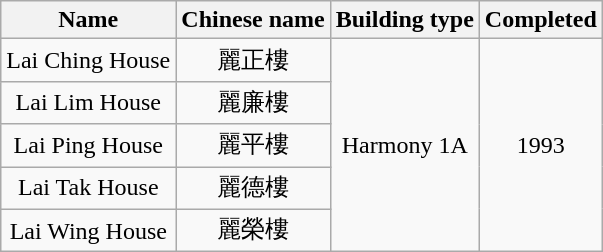<table class="wikitable" style="text-align: center">
<tr>
<th>Name</th>
<th>Chinese name</th>
<th>Building type</th>
<th>Completed</th>
</tr>
<tr>
<td>Lai Ching House</td>
<td>麗正樓</td>
<td rowspan="5">Harmony 1A</td>
<td rowspan="5">1993</td>
</tr>
<tr>
<td>Lai Lim House</td>
<td>麗廉樓</td>
</tr>
<tr>
<td>Lai Ping House</td>
<td>麗平樓</td>
</tr>
<tr>
<td>Lai Tak House</td>
<td>麗德樓</td>
</tr>
<tr>
<td>Lai Wing House</td>
<td>麗榮樓</td>
</tr>
</table>
